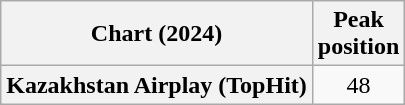<table class="wikitable plainrowheaders" style="text-align:center">
<tr>
<th scope="col">Chart (2024)</th>
<th scope="col">Peak<br>position</th>
</tr>
<tr>
<th scope="row">Kazakhstan Airplay (TopHit)</th>
<td>48</td>
</tr>
</table>
